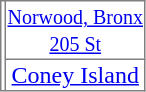<table border=0 cellspacing=0>
<tr>
<td style="border:solid 1px gray;" rowspan=2></td>
<td style="border-top:solid 1px gray;border-right:solid 1px gray;" align=center><small><a href='#'>Norwood, Bronx</a><br><a href='#'>205 St</a></small></td>
</tr>
<tr>
<td style="border-top:solid 1px gray;border-bottom:solid 1px gray;border-right:solid 1px gray;" align=center><a href='#'>Coney Island</a></td>
</tr>
</table>
